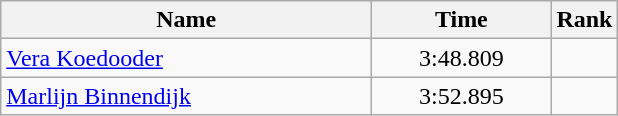<table class="wikitable" style="text-align:center;">
<tr>
<th style="width:15em">Name</th>
<th style="width:7em">Time</th>
<th>Rank</th>
</tr>
<tr>
<td align=left><a href='#'>Vera Koedooder</a></td>
<td>3:48.809</td>
<td></td>
</tr>
<tr>
<td align=left><a href='#'>Marlijn Binnendijk</a></td>
<td>3:52.895</td>
<td></td>
</tr>
</table>
